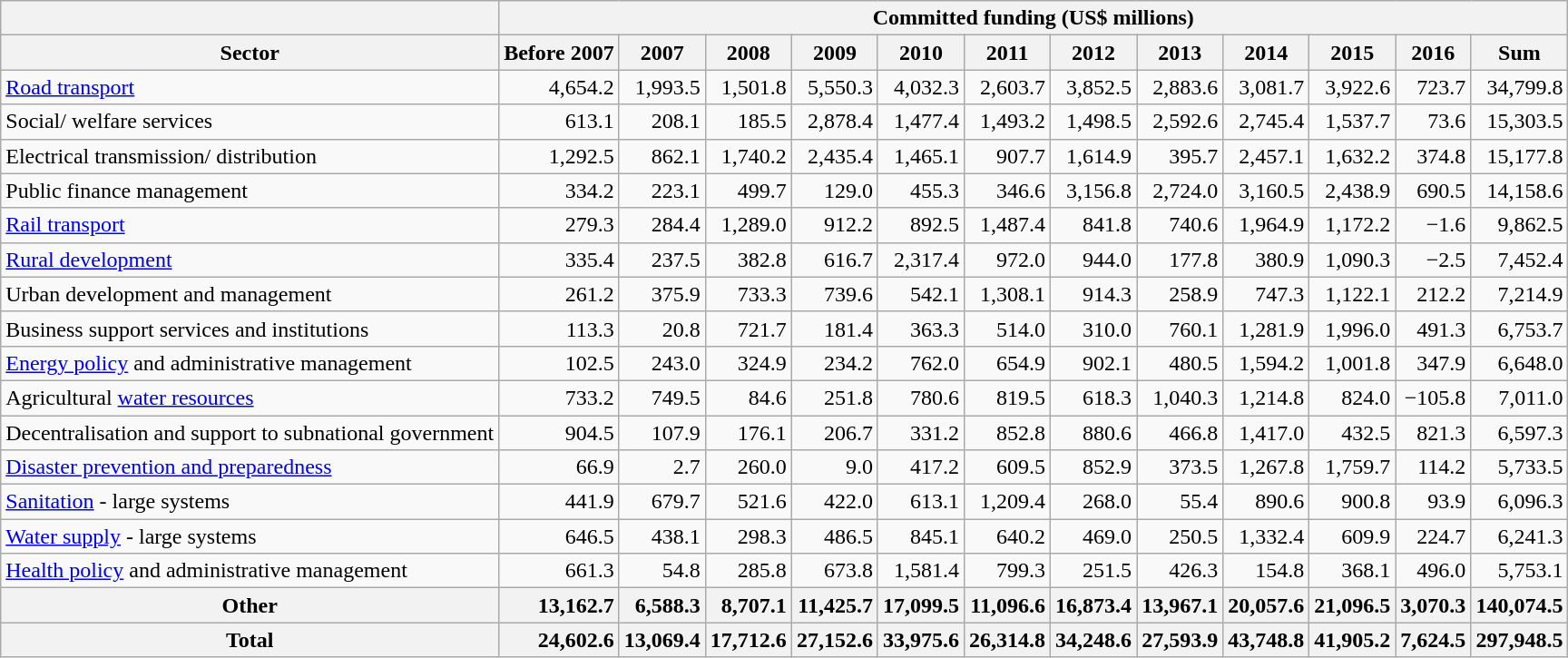<table class="sortable wikitable">
<tr>
<th></th>
<th colspan="12">Committed funding (US$ millions)</th>
</tr>
<tr>
<th>Sector</th>
<th>Before 2007</th>
<th>2007</th>
<th>2008</th>
<th>2009</th>
<th>2010</th>
<th>2011</th>
<th>2012</th>
<th>2013</th>
<th>2014</th>
<th>2015</th>
<th>2016</th>
<th>Sum</th>
</tr>
<tr>
<td><a href='#'>Road transport</a></td>
<td style="text-align:right;">4,654.2</td>
<td style="text-align:right;">1,993.5</td>
<td style="text-align:right;">1,501.8</td>
<td style="text-align:right;">5,550.3</td>
<td style="text-align:right;">4,032.3</td>
<td style="text-align:right;">2,603.7</td>
<td style="text-align:right;">3,852.5</td>
<td style="text-align:right;">2,883.6</td>
<td style="text-align:right;">3,081.7</td>
<td style="text-align:right;">3,922.6</td>
<td style="text-align:right;">723.7</td>
<td style="text-align:right;">34,799.8</td>
</tr>
<tr>
<td>Social/ welfare services</td>
<td style="text-align:right;">613.1</td>
<td style="text-align:right;">208.1</td>
<td style="text-align:right;">185.5</td>
<td style="text-align:right;">2,878.4</td>
<td style="text-align:right;">1,477.4</td>
<td style="text-align:right;">1,493.2</td>
<td style="text-align:right;">1,498.5</td>
<td style="text-align:right;">2,592.6</td>
<td style="text-align:right;">2,745.4</td>
<td style="text-align:right;">1,537.7</td>
<td style="text-align:right;">73.6</td>
<td style="text-align:right;">15,303.5</td>
</tr>
<tr>
<td>Electrical transmission/ distribution</td>
<td style="text-align:right;">1,292.5</td>
<td style="text-align:right;">862.1</td>
<td style="text-align:right;">1,740.2</td>
<td style="text-align:right;">2,435.4</td>
<td style="text-align:right;">1,465.1</td>
<td style="text-align:right;">907.7</td>
<td style="text-align:right;">1,614.9</td>
<td style="text-align:right;">395.7</td>
<td style="text-align:right;">2,457.1</td>
<td style="text-align:right;">1,632.2</td>
<td style="text-align:right;">374.8</td>
<td style="text-align:right;">15,177.8</td>
</tr>
<tr>
<td>Public finance management</td>
<td style="text-align:right;">334.2</td>
<td style="text-align:right;">223.1</td>
<td style="text-align:right;">499.7</td>
<td style="text-align:right;">129.0</td>
<td style="text-align:right;">455.3</td>
<td style="text-align:right;">346.6</td>
<td style="text-align:right;">3,156.8</td>
<td style="text-align:right;">2,724.0</td>
<td style="text-align:right;">3,160.5</td>
<td style="text-align:right;">2,438.9</td>
<td style="text-align:right;">690.5</td>
<td style="text-align:right;">14,158.6</td>
</tr>
<tr>
<td><a href='#'>Rail transport</a></td>
<td style="text-align:right;">279.3</td>
<td style="text-align:right;">284.4</td>
<td style="text-align:right;">1,289.0</td>
<td style="text-align:right;">912.2</td>
<td style="text-align:right;">892.5</td>
<td style="text-align:right;">1,487.4</td>
<td style="text-align:right;">841.8</td>
<td style="text-align:right;">740.6</td>
<td style="text-align:right;">1,964.9</td>
<td style="text-align:right;">1,172.2</td>
<td style="text-align:right;">−1.6</td>
<td style="text-align:right;">9,862.5</td>
</tr>
<tr>
<td><a href='#'>Rural development</a></td>
<td style="text-align:right;">335.4</td>
<td style="text-align:right;">237.5</td>
<td style="text-align:right;">382.8</td>
<td style="text-align:right;">616.7</td>
<td style="text-align:right;">2,317.4</td>
<td style="text-align:right;">972.0</td>
<td style="text-align:right;">944.0</td>
<td style="text-align:right;">177.8</td>
<td style="text-align:right;">380.9</td>
<td style="text-align:right;">1,090.3</td>
<td style="text-align:right;">−2.5</td>
<td style="text-align:right;">7,452.4</td>
</tr>
<tr>
<td>Urban development and management</td>
<td style="text-align:right;">261.2</td>
<td style="text-align:right;">375.9</td>
<td style="text-align:right;">733.3</td>
<td style="text-align:right;">739.6</td>
<td style="text-align:right;">542.1</td>
<td style="text-align:right;">1,308.1</td>
<td style="text-align:right;">914.3</td>
<td style="text-align:right;">258.9</td>
<td style="text-align:right;">747.3</td>
<td style="text-align:right;">1,122.1</td>
<td style="text-align:right;">212.2</td>
<td style="text-align:right;">7,214.9</td>
</tr>
<tr>
<td>Business support services and institutions</td>
<td style="text-align:right;">113.3</td>
<td style="text-align:right;">20.8</td>
<td style="text-align:right;">721.7</td>
<td style="text-align:right;">181.4</td>
<td style="text-align:right;">363.3</td>
<td style="text-align:right;">514.0</td>
<td style="text-align:right;">310.0</td>
<td style="text-align:right;">760.1</td>
<td style="text-align:right;">1,281.9</td>
<td style="text-align:right;">1,996.0</td>
<td style="text-align:right;">491.3</td>
<td style="text-align:right;">6,753.7</td>
</tr>
<tr>
<td><a href='#'>Energy policy</a> and administrative management</td>
<td style="text-align:right;">102.5</td>
<td style="text-align:right;">243.0</td>
<td style="text-align:right;">324.9</td>
<td style="text-align:right;">234.2</td>
<td style="text-align:right;">762.0</td>
<td style="text-align:right;">654.9</td>
<td style="text-align:right;">902.1</td>
<td style="text-align:right;">480.5</td>
<td style="text-align:right;">1,594.2</td>
<td style="text-align:right;">1,001.8</td>
<td style="text-align:right;">347.9</td>
<td style="text-align:right;">6,648.0</td>
</tr>
<tr>
<td>Agricultural <a href='#'>water resources</a></td>
<td style="text-align:right;">733.2</td>
<td style="text-align:right;">749.5</td>
<td style="text-align:right;">84.6</td>
<td style="text-align:right;">251.8</td>
<td style="text-align:right;">780.6</td>
<td style="text-align:right;">819.5</td>
<td style="text-align:right;">618.3</td>
<td style="text-align:right;">1,040.3</td>
<td style="text-align:right;">1,214.8</td>
<td style="text-align:right;">824.0</td>
<td style="text-align:right;">−105.8</td>
<td style="text-align:right;">7,011.0</td>
</tr>
<tr>
<td>Decentralisation and support to subnational government</td>
<td style="text-align:right;">904.5</td>
<td style="text-align:right;">107.9</td>
<td style="text-align:right;">176.1</td>
<td style="text-align:right;">206.7</td>
<td style="text-align:right;">331.2</td>
<td style="text-align:right;">852.8</td>
<td style="text-align:right;">880.6</td>
<td style="text-align:right;">466.8</td>
<td style="text-align:right;">1,417.0</td>
<td style="text-align:right;">432.5</td>
<td style="text-align:right;">821.3</td>
<td style="text-align:right;">6,597.3</td>
</tr>
<tr>
<td><a href='#'>Disaster prevention and preparedness</a></td>
<td style="text-align:right;">66.9</td>
<td style="text-align:right;">2.7</td>
<td style="text-align:right;">260.0</td>
<td style="text-align:right;">9.0</td>
<td style="text-align:right;">417.2</td>
<td style="text-align:right;">609.5</td>
<td style="text-align:right;">852.9</td>
<td style="text-align:right;">373.5</td>
<td style="text-align:right;">1,267.8</td>
<td style="text-align:right;">1,759.7</td>
<td style="text-align:right;">114.2</td>
<td style="text-align:right;">5,733.5</td>
</tr>
<tr>
<td><a href='#'>Sanitation</a> - large systems</td>
<td style="text-align:right;">441.9</td>
<td style="text-align:right;">679.7</td>
<td style="text-align:right;">521.6</td>
<td style="text-align:right;">422.0</td>
<td style="text-align:right;">613.1</td>
<td style="text-align:right;">1,209.4</td>
<td style="text-align:right;">268.0</td>
<td style="text-align:right;">55.4</td>
<td style="text-align:right;">890.6</td>
<td style="text-align:right;">900.8</td>
<td style="text-align:right;">93.9</td>
<td style="text-align:right;">6,096.3</td>
</tr>
<tr>
<td><a href='#'>Water supply</a> - large systems</td>
<td style="text-align:right;">646.5</td>
<td style="text-align:right;">438.1</td>
<td style="text-align:right;">298.3</td>
<td style="text-align:right;">486.5</td>
<td style="text-align:right;">845.1</td>
<td style="text-align:right;">640.2</td>
<td style="text-align:right;">469.0</td>
<td style="text-align:right;">250.5</td>
<td style="text-align:right;">1,332.4</td>
<td style="text-align:right;">609.9</td>
<td style="text-align:right;">224.7</td>
<td style="text-align:right;">6,241.3</td>
</tr>
<tr>
<td><a href='#'>Health policy</a> and administrative management</td>
<td style="text-align:right;">661.3</td>
<td style="text-align:right;">54.8</td>
<td style="text-align:right;">285.8</td>
<td style="text-align:right;">673.8</td>
<td style="text-align:right;">1,581.4</td>
<td style="text-align:right;">799.3</td>
<td style="text-align:right;">251.5</td>
<td style="text-align:right;">426.3</td>
<td style="text-align:right;">154.8</td>
<td style="text-align:right;">368.1</td>
<td style="text-align:right;">496.0</td>
<td style="text-align:right;">5,753.1</td>
</tr>
<tr>
<th>Other</th>
<th style="text-align:right;">13,162.7</th>
<th style="text-align:right;">6,588.3</th>
<th style="text-align:right;">8,707.1</th>
<th style="text-align:right;">11,425.7</th>
<th style="text-align:right;">17,099.5</th>
<th style="text-align:right;">11,096.6</th>
<th style="text-align:right;">16,873.4</th>
<th style="text-align:right;">13,967.1</th>
<th style="text-align:right;">20,057.6</th>
<th style="text-align:right;">21,096.5</th>
<th style="text-align:right;">3,070.3</th>
<th style="text-align:right;">140,074.5</th>
</tr>
<tr>
<th>Total</th>
<th style="text-align:right;">24,602.6</th>
<th style="text-align:right;">13,069.4</th>
<th style="text-align:right;">17,712.6</th>
<th style="text-align:right;">27,152.6</th>
<th style="text-align:right;">33,975.6</th>
<th style="text-align:right;">26,314.8</th>
<th style="text-align:right;">34,248.6</th>
<th style="text-align:right;">27,593.9</th>
<th style="text-align:right;">43,748.8</th>
<th style="text-align:right;">41,905.2</th>
<th style="text-align:right;">7,624.5</th>
<th style="text-align:right;">297,948.5</th>
</tr>
</table>
